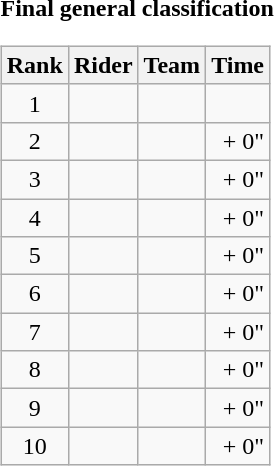<table>
<tr>
<td><strong>Final general classification</strong><br><table class="wikitable">
<tr>
<th scope="col">Rank</th>
<th scope="col">Rider</th>
<th scope="col">Team</th>
<th scope="col">Time</th>
</tr>
<tr>
<td style="text-align:center;">1</td>
<td></td>
<td></td>
<td style="text-align:right;"></td>
</tr>
<tr>
<td style="text-align:center;">2</td>
<td></td>
<td></td>
<td style="text-align:right;">+ 0"</td>
</tr>
<tr>
<td style="text-align:center;">3</td>
<td></td>
<td></td>
<td style="text-align:right;">+ 0"</td>
</tr>
<tr>
<td style="text-align:center;">4</td>
<td></td>
<td></td>
<td style="text-align:right;">+ 0"</td>
</tr>
<tr>
<td style="text-align:center;">5</td>
<td></td>
<td></td>
<td style="text-align:right;">+ 0"</td>
</tr>
<tr>
<td style="text-align:center;">6</td>
<td></td>
<td></td>
<td style="text-align:right;">+ 0"</td>
</tr>
<tr>
<td style="text-align:center;">7</td>
<td></td>
<td></td>
<td style="text-align:right;">+ 0"</td>
</tr>
<tr>
<td style="text-align:center;">8</td>
<td></td>
<td></td>
<td style="text-align:right;">+ 0"</td>
</tr>
<tr>
<td style="text-align:center;">9</td>
<td></td>
<td></td>
<td style="text-align:right;">+ 0"</td>
</tr>
<tr>
<td style="text-align:center;">10</td>
<td></td>
<td></td>
<td style="text-align:right;">+ 0"</td>
</tr>
</table>
</td>
</tr>
</table>
